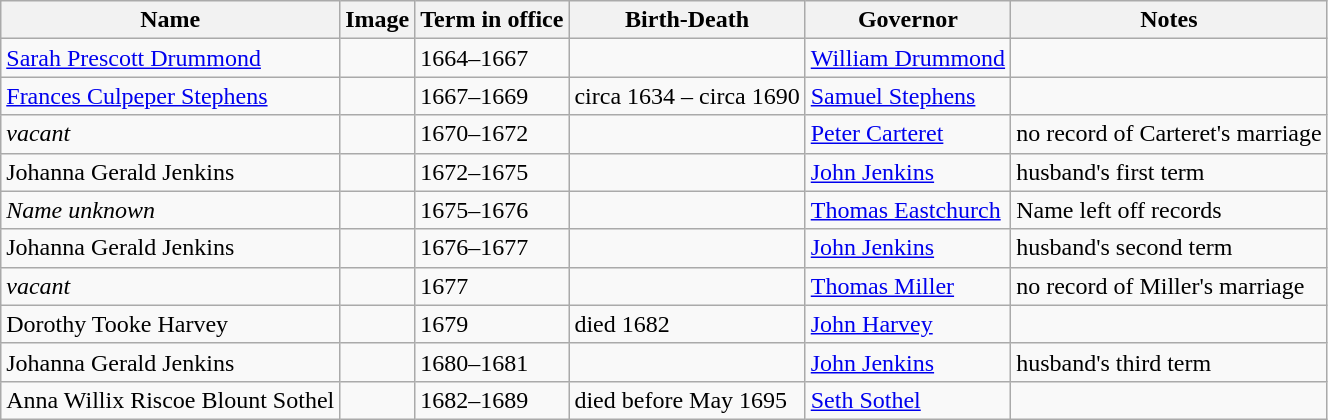<table class=wikitable>
<tr>
<th>Name</th>
<th>Image</th>
<th>Term in office</th>
<th>Birth-Death</th>
<th>Governor</th>
<th>Notes</th>
</tr>
<tr>
<td><a href='#'>Sarah Prescott Drummond</a></td>
<td></td>
<td>1664–1667</td>
<td></td>
<td><a href='#'>William Drummond</a></td>
<td></td>
</tr>
<tr>
<td><a href='#'>Frances Culpeper Stephens</a></td>
<td></td>
<td>1667–1669</td>
<td>circa 1634 – circa 1690</td>
<td><a href='#'>Samuel Stephens</a></td>
<td></td>
</tr>
<tr>
<td><em>vacant</em></td>
<td></td>
<td>1670–1672</td>
<td></td>
<td><a href='#'>Peter Carteret</a></td>
<td>no record of Carteret's marriage</td>
</tr>
<tr>
<td>Johanna Gerald Jenkins</td>
<td></td>
<td>1672–1675</td>
<td></td>
<td><a href='#'>John Jenkins</a></td>
<td>husband's first term</td>
</tr>
<tr>
<td><em>Name unknown</em></td>
<td></td>
<td>1675–1676</td>
<td></td>
<td><a href='#'>Thomas Eastchurch</a></td>
<td>Name left off records</td>
</tr>
<tr>
<td>Johanna Gerald Jenkins</td>
<td></td>
<td>1676–1677</td>
<td></td>
<td><a href='#'>John Jenkins</a></td>
<td>husband's second term</td>
</tr>
<tr>
<td><em>vacant</em></td>
<td></td>
<td>1677</td>
<td></td>
<td><a href='#'>Thomas Miller</a></td>
<td>no record of Miller's marriage</td>
</tr>
<tr>
<td>Dorothy Tooke Harvey</td>
<td></td>
<td>1679</td>
<td>died 1682</td>
<td><a href='#'>John Harvey</a></td>
<td></td>
</tr>
<tr>
<td>Johanna Gerald Jenkins</td>
<td></td>
<td>1680–1681</td>
<td></td>
<td><a href='#'>John Jenkins</a></td>
<td>husband's third term</td>
</tr>
<tr>
<td>Anna Willix Riscoe Blount Sothel</td>
<td></td>
<td>1682–1689</td>
<td>died before May 1695</td>
<td><a href='#'>Seth Sothel</a></td>
</tr>
</table>
